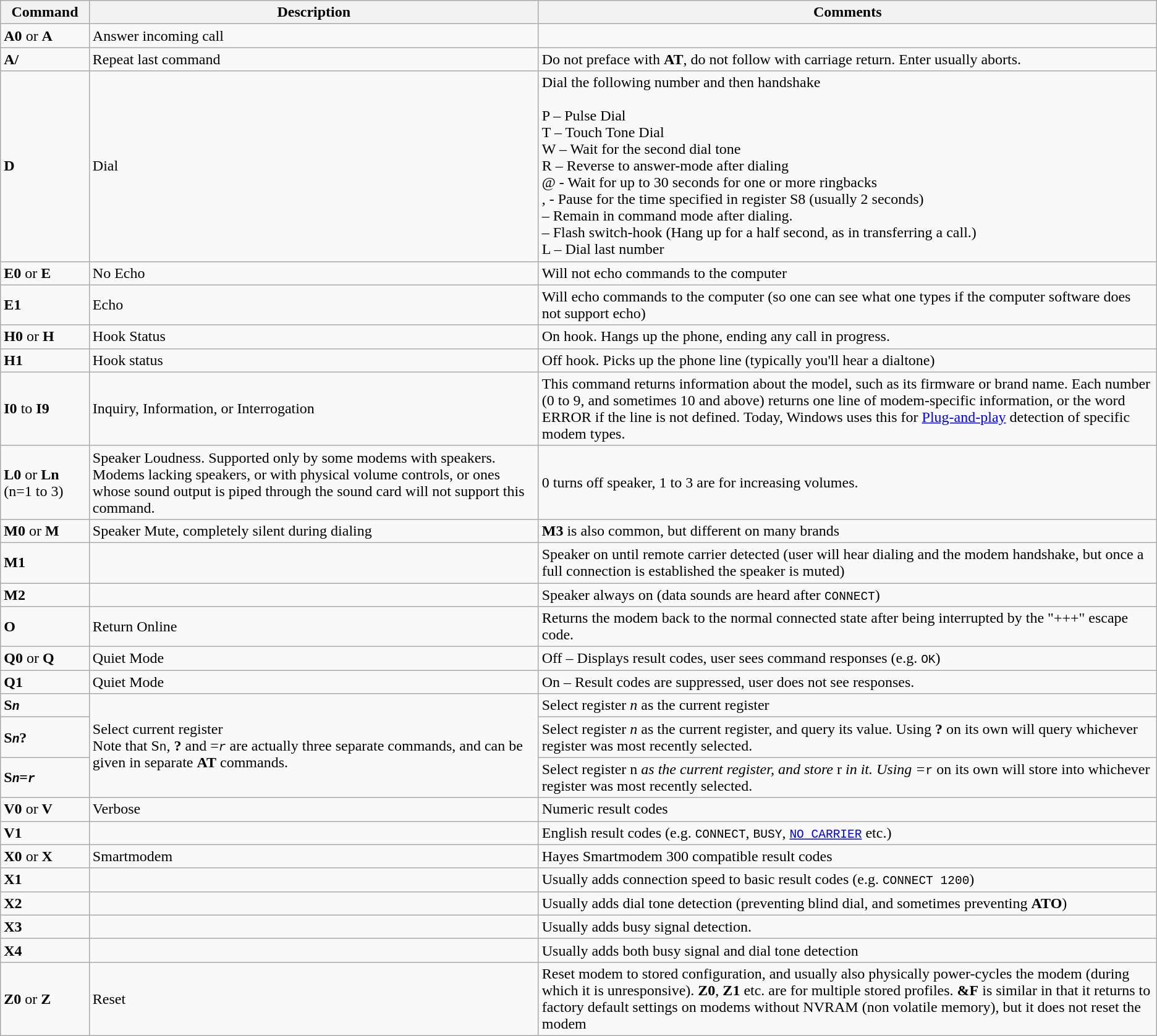<table class="wikitable">
<tr>
<th>Command</th>
<th>Description</th>
<th>Comments</th>
</tr>
<tr>
<td><strong>A0</strong> or <strong>A</strong></td>
<td>Answer incoming call</td>
<td> </td>
</tr>
<tr>
<td><strong>A/</strong></td>
<td>Repeat last command</td>
<td>Do not preface with <strong>AT</strong>, do not follow with carriage return. Enter usually aborts.</td>
</tr>
<tr>
<td><strong>D</strong></td>
<td>Dial</td>
<td>Dial the following number and then handshake<br><br>P – Pulse Dial<br>
T – Touch Tone Dial<br>
W – Wait for the second dial tone<br>
R – Reverse to answer-mode after dialing<br>
@ - Wait for up to 30 seconds for one or more ringbacks<br>
, - Pause for the time specified in register S8 (usually 2 seconds)<br> – Remain in command mode after dialing.<br> – Flash switch-hook (Hang up for a half second, as in transferring a call.)<br>
L – Dial last number</td>
</tr>
<tr>
<td><strong>E0</strong> or <strong>E</strong></td>
<td>No Echo</td>
<td>Will not echo commands to the computer</td>
</tr>
<tr>
<td><strong>E1</strong></td>
<td>Echo</td>
<td>Will echo commands to the computer (so one can see what one types if the computer software does not support echo)</td>
</tr>
<tr>
<td><strong>H0</strong> or <strong>H</strong></td>
<td>Hook Status</td>
<td>On hook. Hangs up the phone, ending any call in progress.</td>
</tr>
<tr>
<td><strong>H1</strong></td>
<td>Hook status</td>
<td>Off hook. Picks up the phone line (typically you'll hear a dialtone)</td>
</tr>
<tr>
<td><strong>I0</strong> to <strong>I9</strong></td>
<td>Inquiry, Information, or Interrogation</td>
<td>This command returns information about the model, such as its firmware or brand name. Each number (0 to 9, and sometimes 10 and above) returns one line of modem-specific information, or the word ERROR if the line is not defined. Today, Windows uses this for <a href='#'>Plug-and-play</a> detection of specific modem types.</td>
</tr>
<tr>
<td><strong>L0</strong> or <strong>Ln</strong> (n=1 to 3)</td>
<td>Speaker Loudness. Supported only by some modems with speakers. Modems lacking speakers, or with physical volume controls, or ones whose sound output is piped through the sound card will not support this command.</td>
<td>0 turns off speaker, 1 to 3 are for increasing volumes.</td>
</tr>
<tr>
<td><strong>M0</strong> or <strong>M</strong></td>
<td>Speaker Mute, completely silent during dialing</td>
<td><strong>M3</strong> is also common, but different on many brands</td>
</tr>
<tr>
<td><strong>M1</strong></td>
<td></td>
<td>Speaker on until remote carrier detected (user will hear dialing and the modem handshake, but once a full connection is established the speaker is muted)</td>
</tr>
<tr>
<td><strong>M2</strong></td>
<td></td>
<td>Speaker always on (data sounds are heard after <code>CONNECT</code>)</td>
</tr>
<tr>
<td><strong>O</strong></td>
<td>Return Online</td>
<td>Returns the modem back to the normal connected state after being interrupted by the "+++" escape code.</td>
</tr>
<tr>
<td><strong>Q0</strong> or <strong>Q</strong></td>
<td>Quiet Mode</td>
<td>Off – Displays result codes, user sees command responses (e.g. <code>OK</code>)</td>
</tr>
<tr>
<td><strong>Q1</strong></td>
<td>Quiet Mode</td>
<td>On – Result codes are suppressed, user does not see responses.</td>
</tr>
<tr>
<td><strong>S<em><code>n</code><strong><em></td>
<td rowspan="3">Select current register<br>Note that </strong>S</em><code>n</code></em></strong>, <strong>?</strong> and =<em><code>r</code></em> are actually three separate commands, and can be given in separate <strong>AT</strong> commands.</td>
<td>Select register <em>n</em> as the current register</td>
</tr>
<tr>
<td><strong>S<em><code>n</code></em>?</strong></td>
<td>Select register <em>n</em> as the current register, and query its value. Using <strong>?</strong> on its own will query whichever register was most recently selected.</td>
</tr>
<tr>
<td><strong>S<em><code>n</code></em>=<em><code>r</code><strong><em></td>
<td>Select register </em>n<em> as the current register, and store </em>r<em> in it. Using </strong>=</em><code>r</code></em></strong> on its own will store into whichever register was most recently selected.</td>
</tr>
<tr>
<td><strong>V0</strong> or <strong>V</strong></td>
<td>Verbose</td>
<td>Numeric result codes</td>
</tr>
<tr>
<td><strong>V1</strong></td>
<td></td>
<td>English result codes (e.g. <code>CONNECT</code>, <code>BUSY</code>, <code><a href='#'>NO CARRIER</a></code> etc.)</td>
</tr>
<tr>
<td><strong>X0</strong> or <strong>X</strong></td>
<td>Smartmodem</td>
<td>Hayes Smartmodem 300 compatible result codes</td>
</tr>
<tr>
<td><strong>X1</strong></td>
<td></td>
<td>Usually adds connection speed to basic result codes (e.g. <code>CONNECT 1200</code>)</td>
</tr>
<tr>
<td><strong>X2</strong></td>
<td></td>
<td>Usually adds dial tone detection (preventing blind dial, and sometimes preventing <strong>ATO</strong>)</td>
</tr>
<tr>
<td><strong>X3</strong></td>
<td></td>
<td>Usually adds busy signal detection.</td>
</tr>
<tr>
<td><strong>X4</strong></td>
<td></td>
<td>Usually adds both busy signal and dial tone detection</td>
</tr>
<tr>
<td><strong>Z0</strong> or <strong>Z</strong></td>
<td>Reset</td>
<td>Reset modem to stored configuration, and usually also physically power-cycles the modem (during which it is unresponsive). <strong>Z0</strong>, <strong>Z1</strong> etc. are for multiple stored profiles. <strong>&F</strong> is similar in that it returns to factory default settings on modems without NVRAM (non volatile memory), but it does not reset the modem</td>
</tr>
</table>
